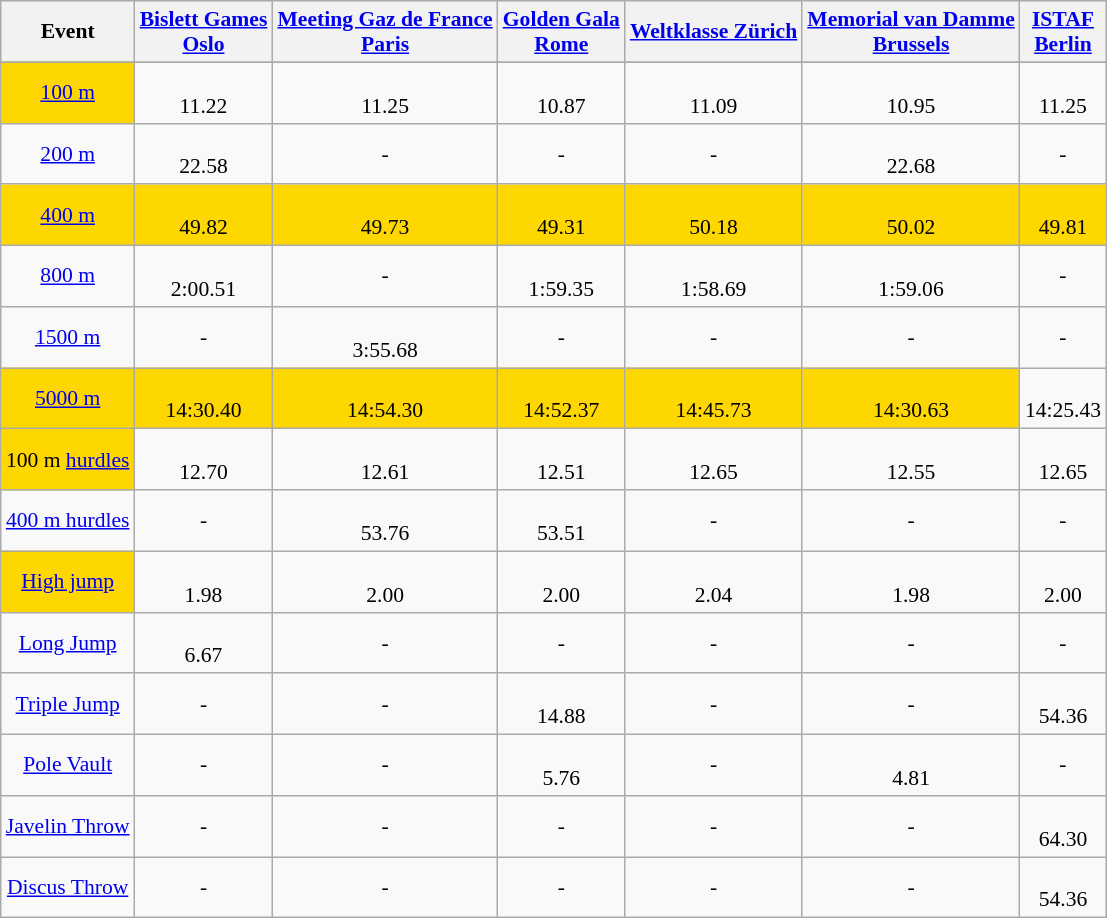<table class="wikitable" style="text-align:center; font-size:90%">
<tr>
<th align="center"><strong>Event</strong></th>
<th align="center"><strong><a href='#'>Bislett Games</a><br><a href='#'>Oslo</a></strong></th>
<th align="center"><strong><a href='#'>Meeting Gaz de France</a><br><a href='#'>Paris</a></strong></th>
<th align="center"><strong><a href='#'>Golden Gala</a><br><a href='#'>Rome</a></strong></th>
<th align="center"><strong><a href='#'>Weltklasse Zürich</a></strong></th>
<th align="center"><strong><a href='#'>Memorial van Damme</a><br><a href='#'>Brussels</a></strong></th>
<th align="center"><strong><a href='#'>ISTAF</a><br><a href='#'>Berlin</a></strong></th>
</tr>
<tr>
</tr>
<tr>
<td bgcolor="gold"><a href='#'>100 m</a></td>
<td><br> 11.22</td>
<td><br> 11.25</td>
<td><br> 10.87</td>
<td><br> 11.09</td>
<td><br> 10.95</td>
<td><br> 11.25</td>
</tr>
<tr>
<td><a href='#'>200 m</a></td>
<td><br> 22.58</td>
<td> - </td>
<td> - </td>
<td> - </td>
<td><br> 22.68</td>
<td> - </td>
</tr>
<tr>
<td bgcolor="gold"><a href='#'>400 m</a></td>
<td bgcolor="gold"><br> 49.82</td>
<td bgcolor="gold"><br> 49.73</td>
<td bgcolor="gold"><br> 49.31</td>
<td bgcolor="gold"><br> 50.18</td>
<td bgcolor="gold"><br> 50.02</td>
<td bgcolor="gold"><br> 49.81</td>
</tr>
<tr>
<td><a href='#'>800 m</a></td>
<td><br> 2:00.51</td>
<td> - </td>
<td><br> 1:59.35</td>
<td><br> 1:58.69</td>
<td><br> 1:59.06</td>
<td> - </td>
</tr>
<tr>
<td><a href='#'>1500 m</a></td>
<td> - </td>
<td><br> 3:55.68</td>
<td> - </td>
<td> - </td>
<td> - </td>
<td> - </td>
</tr>
<tr>
<td bgcolor="gold"><a href='#'>5000 m</a></td>
<td bgcolor="gold"><br> 14:30.40</td>
<td bgcolor="gold"><br> 14:54.30</td>
<td bgcolor="gold"><br> 14:52.37</td>
<td bgcolor="gold"><br> 14:45.73</td>
<td bgcolor="gold"><br> 14:30.63</td>
<td><br> 14:25.43</td>
</tr>
<tr>
<td bgcolor="gold">100 m <a href='#'>hurdles</a></td>
<td><br> 12.70</td>
<td><br> 12.61</td>
<td><br> 12.51</td>
<td><br> 12.65</td>
<td><br> 12.55</td>
<td><br> 12.65</td>
</tr>
<tr>
<td><a href='#'>400 m hurdles</a></td>
<td> - </td>
<td><br> 53.76</td>
<td><br> 53.51</td>
<td> - </td>
<td> - </td>
<td> - </td>
</tr>
<tr>
<td bgcolor="gold"><a href='#'>High jump</a></td>
<td><br> 1.98</td>
<td><br> 2.00</td>
<td><br> 2.00</td>
<td><br> 2.04</td>
<td><br> 1.98</td>
<td><br> 2.00</td>
</tr>
<tr>
<td><a href='#'>Long Jump</a></td>
<td><br> 6.67</td>
<td> - </td>
<td> - </td>
<td> - </td>
<td> - </td>
<td> - </td>
</tr>
<tr>
<td><a href='#'>Triple Jump</a></td>
<td> - </td>
<td> - </td>
<td><br> 14.88</td>
<td> - </td>
<td> - </td>
<td><br> 54.36</td>
</tr>
<tr>
<td><a href='#'>Pole Vault</a></td>
<td> - </td>
<td> - </td>
<td><br> 5.76</td>
<td> - </td>
<td><br> 4.81</td>
<td> - </td>
</tr>
<tr>
<td><a href='#'>Javelin Throw</a></td>
<td> - </td>
<td> - </td>
<td> - </td>
<td> - </td>
<td> - </td>
<td><br> 64.30</td>
</tr>
<tr>
<td><a href='#'>Discus Throw</a></td>
<td> - </td>
<td> - </td>
<td> - </td>
<td> - </td>
<td> - </td>
<td><br> 54.36</td>
</tr>
</table>
